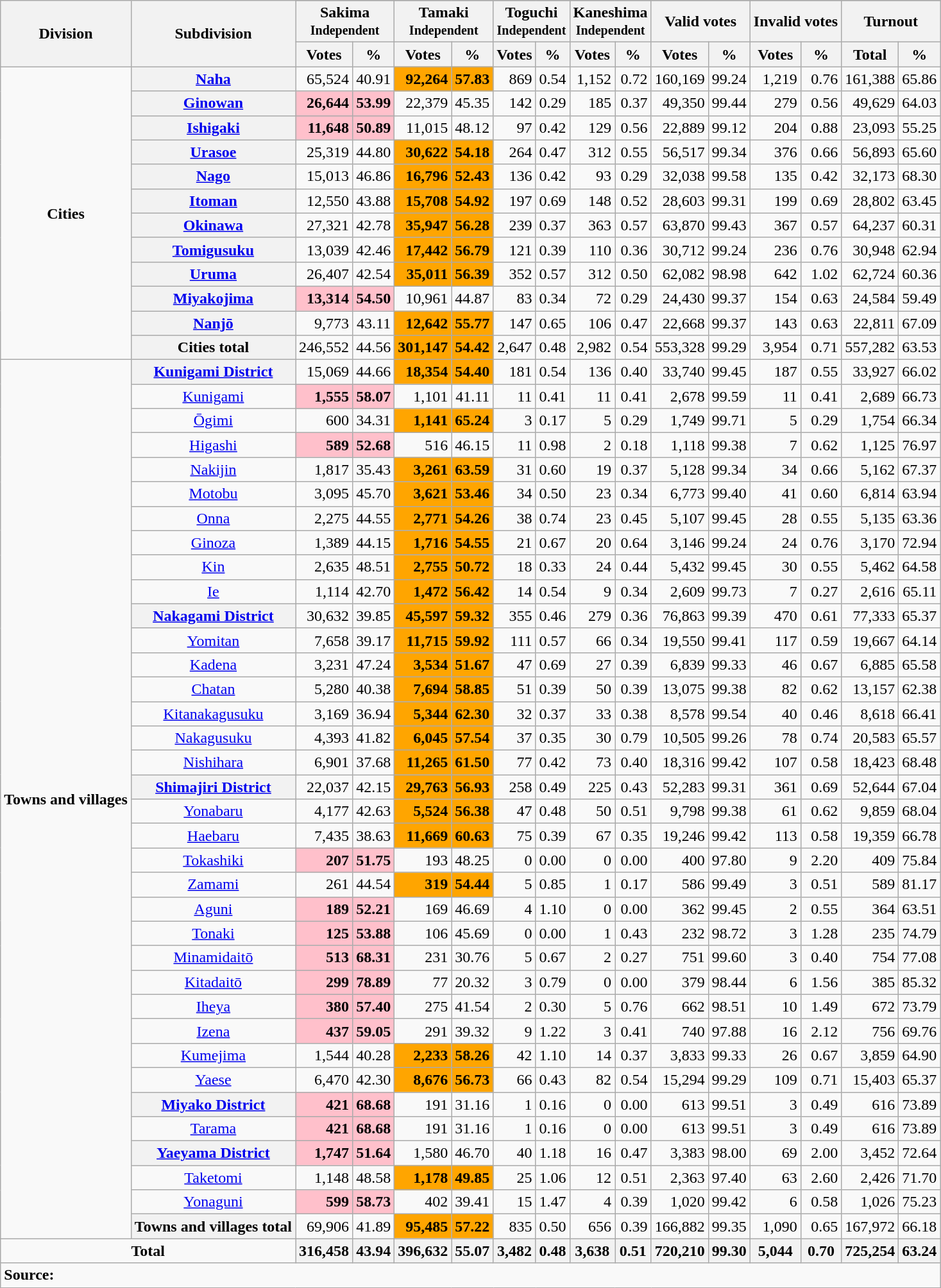<table class="wikitable sortable" style=text-align:right>
<tr>
<th rowspan=3>Division</th>
<th rowspan=3>Subdivision</th>
</tr>
<tr>
<th colspan=2>Sakima<br><small>Independent</small></th>
<th colspan=2>Tamaki<br><small>Independent</small></th>
<th colspan=2>Toguchi<br><small>Independent</small></th>
<th colspan=2>Kaneshima<br><small>Independent</small></th>
<th colspan=2>Valid votes</th>
<th colspan=2>Invalid votes</th>
<th colspan=2>Turnout</th>
</tr>
<tr>
<th>Votes</th>
<th>%</th>
<th>Votes</th>
<th>%</th>
<th>Votes</th>
<th>%</th>
<th>Votes</th>
<th>%</th>
<th>Votes</th>
<th>%</th>
<th>Votes</th>
<th>%</th>
<th>Total</th>
<th>%</th>
</tr>
<tr>
<td rowspan="12" style="text-align:center"><strong>Cities</strong></td>
<th><a href='#'>Naha</a></th>
<td>65,524</td>
<td>40.91</td>
<td bgcolor=orange><strong>92,264</strong></td>
<td bgcolor=orange><strong>57.83</strong></td>
<td>869</td>
<td>0.54</td>
<td>1,152</td>
<td>0.72</td>
<td>160,169</td>
<td>99.24</td>
<td>1,219</td>
<td>0.76</td>
<td>161,388</td>
<td>65.86</td>
</tr>
<tr>
<th><a href='#'>Ginowan</a></th>
<td bgcolor=pink><strong>26,644</strong></td>
<td bgcolor=pink><strong>53.99</strong></td>
<td>22,379</td>
<td>45.35</td>
<td>142</td>
<td>0.29</td>
<td>185</td>
<td>0.37</td>
<td>49,350</td>
<td>99.44</td>
<td>279</td>
<td>0.56</td>
<td>49,629</td>
<td>64.03</td>
</tr>
<tr>
<th><a href='#'>Ishigaki</a></th>
<td bgcolor=pink><strong>11,648</strong></td>
<td bgcolor=pink><strong>50.89</strong></td>
<td>11,015</td>
<td>48.12</td>
<td>97</td>
<td>0.42</td>
<td>129</td>
<td>0.56</td>
<td>22,889</td>
<td>99.12</td>
<td>204</td>
<td>0.88</td>
<td>23,093</td>
<td>55.25</td>
</tr>
<tr>
<th><a href='#'>Urasoe</a></th>
<td>25,319</td>
<td>44.80</td>
<td bgcolor=orange><strong>30,622</strong></td>
<td bgcolor=orange><strong>54.18</strong></td>
<td>264</td>
<td>0.47</td>
<td>312</td>
<td>0.55</td>
<td>56,517</td>
<td>99.34</td>
<td>376</td>
<td>0.66</td>
<td>56,893</td>
<td>65.60</td>
</tr>
<tr>
<th><a href='#'>Nago</a></th>
<td>15,013</td>
<td>46.86</td>
<td bgcolor=orange><strong>16,796</strong></td>
<td bgcolor=orange><strong>52.43</strong></td>
<td>136</td>
<td>0.42</td>
<td>93</td>
<td>0.29</td>
<td>32,038</td>
<td>99.58</td>
<td>135</td>
<td>0.42</td>
<td>32,173</td>
<td>68.30</td>
</tr>
<tr>
<th><a href='#'>Itoman</a></th>
<td>12,550</td>
<td>43.88</td>
<td bgcolor=orange><strong>15,708</strong></td>
<td bgcolor=orange><strong>54.92</strong></td>
<td>197</td>
<td>0.69</td>
<td>148</td>
<td>0.52</td>
<td>28,603</td>
<td>99.31</td>
<td>199</td>
<td>0.69</td>
<td>28,802</td>
<td>63.45</td>
</tr>
<tr>
<th><a href='#'>Okinawa</a></th>
<td>27,321</td>
<td>42.78</td>
<td bgcolor=orange><strong>35,947</strong></td>
<td bgcolor=orange><strong>56.28</strong></td>
<td>239</td>
<td>0.37</td>
<td>363</td>
<td>0.57</td>
<td>63,870</td>
<td>99.43</td>
<td>367</td>
<td>0.57</td>
<td>64,237</td>
<td>60.31</td>
</tr>
<tr>
<th><a href='#'>Tomigusuku</a></th>
<td>13,039</td>
<td>42.46</td>
<td bgcolor=orange><strong>17,442</strong></td>
<td bgcolor=orange><strong>56.79</strong></td>
<td>121</td>
<td>0.39</td>
<td>110</td>
<td>0.36</td>
<td>30,712</td>
<td>99.24</td>
<td>236</td>
<td>0.76</td>
<td>30,948</td>
<td>62.94</td>
</tr>
<tr>
<th><a href='#'>Uruma</a></th>
<td>26,407</td>
<td>42.54</td>
<td bgcolor=orange><strong>35,011</strong></td>
<td bgcolor=orange><strong>56.39</strong></td>
<td>352</td>
<td>0.57</td>
<td>312</td>
<td>0.50</td>
<td>62,082</td>
<td>98.98</td>
<td>642</td>
<td>1.02</td>
<td>62,724</td>
<td>60.36</td>
</tr>
<tr>
<th><a href='#'>Miyakojima</a></th>
<td bgcolor=pink><strong>13,314</strong></td>
<td bgcolor=pink><strong>54.50</strong></td>
<td>10,961</td>
<td>44.87</td>
<td>83</td>
<td>0.34</td>
<td>72</td>
<td>0.29</td>
<td>24,430</td>
<td>99.37</td>
<td>154</td>
<td>0.63</td>
<td>24,584</td>
<td>59.49</td>
</tr>
<tr>
<th><a href='#'>Nanjō</a></th>
<td>9,773</td>
<td>43.11</td>
<td bgcolor=orange><strong>12,642</strong></td>
<td bgcolor=orange><strong>55.77</strong></td>
<td>147</td>
<td>0.65</td>
<td>106</td>
<td>0.47</td>
<td>22,668</td>
<td>99.37</td>
<td>143</td>
<td>0.63</td>
<td>22,811</td>
<td>67.09</td>
</tr>
<tr>
<th>Cities total</th>
<td>246,552</td>
<td>44.56</td>
<td bgcolor=orange><strong>301,147</strong></td>
<td bgcolor=orange><strong>54.42</strong></td>
<td>2,647</td>
<td>0.48</td>
<td>2,982</td>
<td>0.54</td>
<td>553,328</td>
<td>99.29</td>
<td>3,954</td>
<td>0.71</td>
<td>557,282</td>
<td>63.53</td>
</tr>
<tr>
<td rowspan="36" style="text-align:center"><strong>Towns and villages</strong></td>
<th><a href='#'>Kunigami District</a></th>
<td>15,069</td>
<td>44.66</td>
<td bgcolor=orange><strong>18,354</strong></td>
<td bgcolor=orange><strong>54.40</strong></td>
<td>181</td>
<td>0.54</td>
<td>136</td>
<td>0.40</td>
<td>33,740</td>
<td>99.45</td>
<td>187</td>
<td>0.55</td>
<td>33,927</td>
<td>66.02</td>
</tr>
<tr>
<td style="text-align:center"><a href='#'>Kunigami</a></td>
<td bgcolor=pink><strong>1,555</strong></td>
<td bgcolor=pink><strong>58.07</strong></td>
<td>1,101</td>
<td>41.11</td>
<td>11</td>
<td>0.41</td>
<td>11</td>
<td>0.41</td>
<td>2,678</td>
<td>99.59</td>
<td>11</td>
<td>0.41</td>
<td>2,689</td>
<td>66.73</td>
</tr>
<tr>
<td style="text-align:center"><a href='#'>Ōgimi</a></td>
<td>600</td>
<td>34.31</td>
<td bgcolor=orange><strong>1,141</strong></td>
<td bgcolor=orange><strong>65.24</strong></td>
<td>3</td>
<td>0.17</td>
<td>5</td>
<td>0.29</td>
<td>1,749</td>
<td>99.71</td>
<td>5</td>
<td>0.29</td>
<td>1,754</td>
<td>66.34</td>
</tr>
<tr>
<td style="text-align:center"><a href='#'>Higashi</a></td>
<td bgcolor=pink><strong>589</strong></td>
<td bgcolor=pink><strong>52.68</strong></td>
<td>516</td>
<td>46.15</td>
<td>11</td>
<td>0.98</td>
<td>2</td>
<td>0.18</td>
<td>1,118</td>
<td>99.38</td>
<td>7</td>
<td>0.62</td>
<td>1,125</td>
<td>76.97</td>
</tr>
<tr>
<td style="text-align:center"><a href='#'>Nakijin</a></td>
<td>1,817</td>
<td>35.43</td>
<td bgcolor=orange><strong>3,261</strong></td>
<td bgcolor=orange><strong>63.59</strong></td>
<td>31</td>
<td>0.60</td>
<td>19</td>
<td>0.37</td>
<td>5,128</td>
<td>99.34</td>
<td>34</td>
<td>0.66</td>
<td>5,162</td>
<td>67.37</td>
</tr>
<tr>
<td style="text-align:center"><a href='#'>Motobu</a></td>
<td>3,095</td>
<td>45.70</td>
<td bgcolor=orange><strong>3,621</strong></td>
<td bgcolor=orange><strong>53.46</strong></td>
<td>34</td>
<td>0.50</td>
<td>23</td>
<td>0.34</td>
<td>6,773</td>
<td>99.40</td>
<td>41</td>
<td>0.60</td>
<td>6,814</td>
<td>63.94</td>
</tr>
<tr>
<td style="text-align:center"><a href='#'>Onna</a></td>
<td>2,275</td>
<td>44.55</td>
<td bgcolor=orange><strong>2,771</strong></td>
<td bgcolor=orange><strong>54.26</strong></td>
<td>38</td>
<td>0.74</td>
<td>23</td>
<td>0.45</td>
<td>5,107</td>
<td>99.45</td>
<td>28</td>
<td>0.55</td>
<td>5,135</td>
<td>63.36</td>
</tr>
<tr>
<td style="text-align:center"><a href='#'>Ginoza</a></td>
<td>1,389</td>
<td>44.15</td>
<td bgcolor=orange><strong>1,716</strong></td>
<td bgcolor=orange><strong>54.55</strong></td>
<td>21</td>
<td>0.67</td>
<td>20</td>
<td>0.64</td>
<td>3,146</td>
<td>99.24</td>
<td>24</td>
<td>0.76</td>
<td>3,170</td>
<td>72.94</td>
</tr>
<tr>
<td style="text-align:center"><a href='#'>Kin</a></td>
<td>2,635</td>
<td>48.51</td>
<td bgcolor=orange><strong>2,755</strong></td>
<td bgcolor=orange><strong>50.72</strong></td>
<td>18</td>
<td>0.33</td>
<td>24</td>
<td>0.44</td>
<td>5,432</td>
<td>99.45</td>
<td>30</td>
<td>0.55</td>
<td>5,462</td>
<td>64.58</td>
</tr>
<tr>
<td style="text-align:center"><a href='#'>Ie</a></td>
<td>1,114</td>
<td>42.70</td>
<td bgcolor=orange><strong>1,472</strong></td>
<td bgcolor=orange><strong>56.42</strong></td>
<td>14</td>
<td>0.54</td>
<td>9</td>
<td>0.34</td>
<td>2,609</td>
<td>99.73</td>
<td>7</td>
<td>0.27</td>
<td>2,616</td>
<td>65.11</td>
</tr>
<tr>
<th><a href='#'>Nakagami District</a></th>
<td>30,632</td>
<td>39.85</td>
<td bgcolor=orange><strong>45,597</strong></td>
<td bgcolor=orange><strong>59.32</strong></td>
<td>355</td>
<td>0.46</td>
<td>279</td>
<td>0.36</td>
<td>76,863</td>
<td>99.39</td>
<td>470</td>
<td>0.61</td>
<td>77,333</td>
<td>65.37</td>
</tr>
<tr>
<td style="text-align:center"><a href='#'>Yomitan</a></td>
<td>7,658</td>
<td>39.17</td>
<td bgcolor=orange><strong>11,715</strong></td>
<td bgcolor=orange><strong>59.92</strong></td>
<td>111</td>
<td>0.57</td>
<td>66</td>
<td>0.34</td>
<td>19,550</td>
<td>99.41</td>
<td>117</td>
<td>0.59</td>
<td>19,667</td>
<td>64.14</td>
</tr>
<tr>
<td style="text-align:center"><a href='#'>Kadena</a></td>
<td>3,231</td>
<td>47.24</td>
<td bgcolor=orange><strong>3,534</strong></td>
<td bgcolor=orange><strong>51.67</strong></td>
<td>47</td>
<td>0.69</td>
<td>27</td>
<td>0.39</td>
<td>6,839</td>
<td>99.33</td>
<td>46</td>
<td>0.67</td>
<td>6,885</td>
<td>65.58</td>
</tr>
<tr>
<td style="text-align:center"><a href='#'>Chatan</a></td>
<td>5,280</td>
<td>40.38</td>
<td bgcolor=orange><strong>7,694</strong></td>
<td bgcolor=orange><strong>58.85</strong></td>
<td>51</td>
<td>0.39</td>
<td>50</td>
<td>0.39</td>
<td>13,075</td>
<td>99.38</td>
<td>82</td>
<td>0.62</td>
<td>13,157</td>
<td>62.38</td>
</tr>
<tr>
<td style="text-align:center"><a href='#'>Kitanakagusuku</a></td>
<td>3,169</td>
<td>36.94</td>
<td bgcolor=orange><strong>5,344</strong></td>
<td bgcolor=orange><strong>62.30</strong></td>
<td>32</td>
<td>0.37</td>
<td>33</td>
<td>0.38</td>
<td>8,578</td>
<td>99.54</td>
<td>40</td>
<td>0.46</td>
<td>8,618</td>
<td>66.41</td>
</tr>
<tr>
<td style="text-align:center"><a href='#'>Nakagusuku</a></td>
<td>4,393</td>
<td>41.82</td>
<td bgcolor=orange><strong>6,045</strong></td>
<td bgcolor=orange><strong>57.54</strong></td>
<td>37</td>
<td>0.35</td>
<td>30</td>
<td>0.79</td>
<td>10,505</td>
<td>99.26</td>
<td>78</td>
<td>0.74</td>
<td>20,583</td>
<td>65.57</td>
</tr>
<tr>
<td style="text-align:center"><a href='#'>Nishihara</a></td>
<td>6,901</td>
<td>37.68</td>
<td bgcolor=orange><strong>11,265</strong></td>
<td bgcolor=orange><strong>61.50</strong></td>
<td>77</td>
<td>0.42</td>
<td>73</td>
<td>0.40</td>
<td>18,316</td>
<td>99.42</td>
<td>107</td>
<td>0.58</td>
<td>18,423</td>
<td>68.48</td>
</tr>
<tr>
<th><a href='#'>Shimajiri District</a></th>
<td>22,037</td>
<td>42.15</td>
<td bgcolor=orange><strong>29,763</strong></td>
<td bgcolor=orange><strong>56.93</strong></td>
<td>258</td>
<td>0.49</td>
<td>225</td>
<td>0.43</td>
<td>52,283</td>
<td>99.31</td>
<td>361</td>
<td>0.69</td>
<td>52,644</td>
<td>67.04</td>
</tr>
<tr>
<td style="text-align:center"><a href='#'>Yonabaru</a></td>
<td>4,177</td>
<td>42.63</td>
<td bgcolor=orange><strong>5,524</strong></td>
<td bgcolor=orange><strong>56.38</strong></td>
<td>47</td>
<td>0.48</td>
<td>50</td>
<td>0.51</td>
<td>9,798</td>
<td>99.38</td>
<td>61</td>
<td>0.62</td>
<td>9,859</td>
<td>68.04</td>
</tr>
<tr>
<td style="text-align:center"><a href='#'>Haebaru</a></td>
<td>7,435</td>
<td>38.63</td>
<td bgcolor=orange><strong>11,669</strong></td>
<td bgcolor=orange><strong>60.63</strong></td>
<td>75</td>
<td>0.39</td>
<td>67</td>
<td>0.35</td>
<td>19,246</td>
<td>99.42</td>
<td>113</td>
<td>0.58</td>
<td>19,359</td>
<td>66.78</td>
</tr>
<tr>
<td style="text-align:center"><a href='#'>Tokashiki</a></td>
<td bgcolor=pink><strong>207</strong></td>
<td bgcolor=pink><strong>51.75</strong></td>
<td>193</td>
<td>48.25</td>
<td>0</td>
<td>0.00</td>
<td>0</td>
<td>0.00</td>
<td>400</td>
<td>97.80</td>
<td>9</td>
<td>2.20</td>
<td>409</td>
<td>75.84</td>
</tr>
<tr>
<td style="text-align:center"><a href='#'>Zamami</a></td>
<td>261</td>
<td>44.54</td>
<td bgcolor=orange><strong>319</strong></td>
<td bgcolor=orange><strong>54.44</strong></td>
<td>5</td>
<td>0.85</td>
<td>1</td>
<td>0.17</td>
<td>586</td>
<td>99.49</td>
<td>3</td>
<td>0.51</td>
<td>589</td>
<td>81.17</td>
</tr>
<tr>
<td style="text-align:center"><a href='#'>Aguni</a></td>
<td bgcolor=pink><strong>189</strong></td>
<td bgcolor=pink><strong>52.21</strong></td>
<td>169</td>
<td>46.69</td>
<td>4</td>
<td>1.10</td>
<td>0</td>
<td>0.00</td>
<td>362</td>
<td>99.45</td>
<td>2</td>
<td>0.55</td>
<td>364</td>
<td>63.51</td>
</tr>
<tr>
<td style="text-align:center"><a href='#'>Tonaki</a></td>
<td bgcolor=pink><strong>125</strong></td>
<td bgcolor=pink><strong>53.88</strong></td>
<td>106</td>
<td>45.69</td>
<td>0</td>
<td>0.00</td>
<td>1</td>
<td>0.43</td>
<td>232</td>
<td>98.72</td>
<td>3</td>
<td>1.28</td>
<td>235</td>
<td>74.79</td>
</tr>
<tr>
<td style="text-align:center"><a href='#'>Minamidaitō</a></td>
<td bgcolor=pink><strong>513</strong></td>
<td bgcolor=pink><strong>68.31</strong></td>
<td>231</td>
<td>30.76</td>
<td>5</td>
<td>0.67</td>
<td>2</td>
<td>0.27</td>
<td>751</td>
<td>99.60</td>
<td>3</td>
<td>0.40</td>
<td>754</td>
<td>77.08</td>
</tr>
<tr>
<td style="text-align:center"><a href='#'>Kitadaitō</a></td>
<td bgcolor=pink><strong>299</strong></td>
<td bgcolor=pink><strong>78.89</strong></td>
<td>77</td>
<td>20.32</td>
<td>3</td>
<td>0.79</td>
<td>0</td>
<td>0.00</td>
<td>379</td>
<td>98.44</td>
<td>6</td>
<td>1.56</td>
<td>385</td>
<td>85.32</td>
</tr>
<tr>
<td style="text-align:center"><a href='#'>Iheya</a></td>
<td bgcolor=pink><strong>380</strong></td>
<td bgcolor=pink><strong>57.40</strong></td>
<td>275</td>
<td>41.54</td>
<td>2</td>
<td>0.30</td>
<td>5</td>
<td>0.76</td>
<td>662</td>
<td>98.51</td>
<td>10</td>
<td>1.49</td>
<td>672</td>
<td>73.79</td>
</tr>
<tr>
<td style="text-align:center"><a href='#'>Izena</a></td>
<td bgcolor=pink><strong>437</strong></td>
<td bgcolor=pink><strong>59.05</strong></td>
<td>291</td>
<td>39.32</td>
<td>9</td>
<td>1.22</td>
<td>3</td>
<td>0.41</td>
<td>740</td>
<td>97.88</td>
<td>16</td>
<td>2.12</td>
<td>756</td>
<td>69.76</td>
</tr>
<tr>
<td style="text-align:center"><a href='#'>Kumejima</a></td>
<td>1,544</td>
<td>40.28</td>
<td bgcolor=orange><strong>2,233</strong></td>
<td bgcolor=orange><strong>58.26</strong></td>
<td>42</td>
<td>1.10</td>
<td>14</td>
<td>0.37</td>
<td>3,833</td>
<td>99.33</td>
<td>26</td>
<td>0.67</td>
<td>3,859</td>
<td>64.90</td>
</tr>
<tr>
<td style="text-align:center"><a href='#'>Yaese</a></td>
<td>6,470</td>
<td>42.30</td>
<td bgcolor=orange><strong>8,676</strong></td>
<td bgcolor=orange><strong>56.73</strong></td>
<td>66</td>
<td>0.43</td>
<td>82</td>
<td>0.54</td>
<td>15,294</td>
<td>99.29</td>
<td>109</td>
<td>0.71</td>
<td>15,403</td>
<td>65.37</td>
</tr>
<tr>
<th><a href='#'>Miyako District</a></th>
<td bgcolor=pink><strong>421</strong></td>
<td bgcolor=pink><strong>68.68</strong></td>
<td>191</td>
<td>31.16</td>
<td>1</td>
<td>0.16</td>
<td>0</td>
<td>0.00</td>
<td>613</td>
<td>99.51</td>
<td>3</td>
<td>0.49</td>
<td>616</td>
<td>73.89</td>
</tr>
<tr>
<td style="text-align:center"><a href='#'>Tarama</a></td>
<td bgcolor=pink><strong>421</strong></td>
<td bgcolor=pink><strong>68.68</strong></td>
<td>191</td>
<td>31.16</td>
<td>1</td>
<td>0.16</td>
<td>0</td>
<td>0.00</td>
<td>613</td>
<td>99.51</td>
<td>3</td>
<td>0.49</td>
<td>616</td>
<td>73.89</td>
</tr>
<tr>
<th><a href='#'>Yaeyama District</a></th>
<td bgcolor=pink><strong>1,747</strong></td>
<td bgcolor=pink><strong>51.64</strong></td>
<td>1,580</td>
<td>46.70</td>
<td>40</td>
<td>1.18</td>
<td>16</td>
<td>0.47</td>
<td>3,383</td>
<td>98.00</td>
<td>69</td>
<td>2.00</td>
<td>3,452</td>
<td>72.64</td>
</tr>
<tr>
<td style="text-align:center"><a href='#'>Taketomi</a></td>
<td>1,148</td>
<td>48.58</td>
<td bgcolor=orange><strong>1,178</strong></td>
<td bgcolor=orange><strong>49.85</strong></td>
<td>25</td>
<td>1.06</td>
<td>12</td>
<td>0.51</td>
<td>2,363</td>
<td>97.40</td>
<td>63</td>
<td>2.60</td>
<td>2,426</td>
<td>71.70</td>
</tr>
<tr>
<td style="text-align:center"><a href='#'>Yonaguni</a></td>
<td bgcolor=pink><strong>599</strong></td>
<td bgcolor=pink><strong>58.73</strong></td>
<td>402</td>
<td>39.41</td>
<td>15</td>
<td>1.47</td>
<td>4</td>
<td>0.39</td>
<td>1,020</td>
<td>99.42</td>
<td>6</td>
<td>0.58</td>
<td>1,026</td>
<td>75.23</td>
</tr>
<tr>
<th>Towns and villages total</th>
<td>69,906</td>
<td>41.89</td>
<td bgcolor=orange><strong>95,485</strong></td>
<td bgcolor=orange><strong>57.22</strong></td>
<td>835</td>
<td>0.50</td>
<td>656</td>
<td>0.39</td>
<td>166,882</td>
<td>99.35</td>
<td>1,090</td>
<td>0.65</td>
<td>167,972</td>
<td>66.18</td>
</tr>
<tr>
<td colspan="2" style="text-align:center"><strong>Total</strong></td>
<th>316,458</th>
<th>43.94</th>
<th>396,632</th>
<th>55.07</th>
<th>3,482</th>
<th>0.48</th>
<th>3,638</th>
<th>0.51</th>
<th>720,210</th>
<th>99.30</th>
<th>5,044</th>
<th>0.70</th>
<th>725,254</th>
<th>63.24</th>
</tr>
<tr>
<td colspan="16" style="text-align:left"><strong>Source:</strong> </td>
</tr>
</table>
